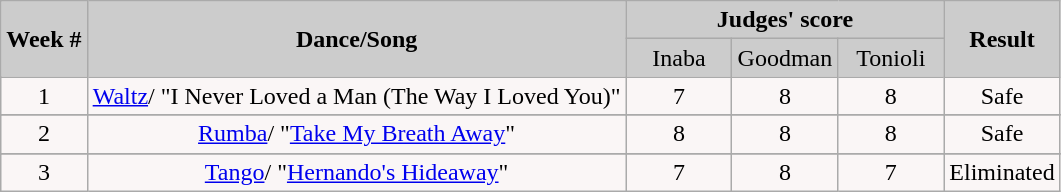<table class="wikitable" style="float:left;">
<tr style="text-align:Center; background:#ccc;">
<td rowspan="2"><strong>Week #</strong></td>
<td rowspan="2"><strong>Dance/Song</strong></td>
<td colspan="3"><strong>Judges' score</strong></td>
<td rowspan="2"><strong>Result</strong></td>
</tr>
<tr style="text-align:center; background:#ccc;">
<td style="width:10%; ">Inaba</td>
<td style="width:10%; ">Goodman</td>
<td style="width:10%; ">Tonioli</td>
</tr>
<tr style="text-align:center; background:#faf6f6;">
<td>1</td>
<td><a href='#'>Waltz</a>/ "I Never Loved a Man (The Way I Loved You)"</td>
<td>7</td>
<td>8</td>
<td>8</td>
<td>Safe</td>
</tr>
<tr>
</tr>
<tr style="text-align:center; background:#faf6f6;">
<td>2</td>
<td><a href='#'>Rumba</a>/ "<a href='#'>Take My Breath Away</a>"</td>
<td>8</td>
<td>8</td>
<td>8</td>
<td>Safe</td>
</tr>
<tr>
</tr>
<tr style="text-align:center; background:#faf6f6;">
<td>3</td>
<td><a href='#'>Tango</a>/ "<a href='#'>Hernando's Hideaway</a>"</td>
<td>7</td>
<td>8</td>
<td>7</td>
<td>Eliminated</td>
</tr>
</table>
